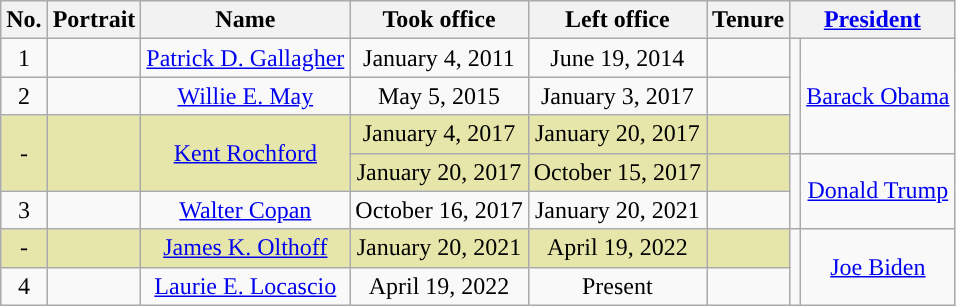<table class="wikitable" style="clear:right; text-align:center">
<tr>
<th>No.</th>
<th>Portrait</th>
<th>Name</th>
<th>Took office</th>
<th>Left office</th>
<th>Tenure</th>
<th colspan=2><a href='#'>President</a><br></th>
</tr>
<tr>
<td>1</td>
<td></td>
<td><a href='#'>Patrick D. Gallagher</a></td>
<td>January 4, 2011</td>
<td>June 19, 2014</td>
<td></td>
<td rowspan=3 style="background:"></td>
<td rowspan=3><a href='#'>Barack Obama</a></td>
</tr>
<tr>
<td>2</td>
<td></td>
<td><a href='#'>Willie E. May</a></td>
<td>May 5, 2015</td>
<td>January 3, 2017</td>
<td></td>
</tr>
<tr>
<td rowspan=2 style="background:#E6E6AA">-</td>
<td rowspan=2 style="background:#E6E6AA"></td>
<td rowspan=2 style="background:#E6E6AA"><a href='#'>Kent Rochford</a></td>
<td style="background:#E6E6AA">January 4, 2017</td>
<td style="background:#E6E6AA">January 20, 2017</td>
<td style="background:#E6E6AA"></td>
</tr>
<tr>
<td style="background:#E6E6AA">January 20, 2017</td>
<td style="background:#E6E6AA">October 15, 2017</td>
<td style="background:#E6E6AA"><br></td>
<td rowspan=2 style="background:"></td>
<td rowspan=2><a href='#'>Donald Trump</a></td>
</tr>
<tr>
<td>3</td>
<td></td>
<td><a href='#'>Walter Copan</a></td>
<td>October 16, 2017</td>
<td>January 20, 2021</td>
<td></td>
</tr>
<tr>
<td style="background:#E6E6AA">-</td>
<td style="background:#E6E6AA"></td>
<td style="background:#E6E6AA"><a href='#'>James K. Olthoff</a></td>
<td style="background:#E6E6AA">January 20, 2021</td>
<td style="background:#E6E6AA">April 19, 2022</td>
<td style="background:#E6E6AA"></td>
<td rowspan=2 style="background:"></td>
<td rowspan=2><a href='#'>Joe Biden</a></td>
</tr>
<tr>
<td>4</td>
<td></td>
<td><a href='#'>Laurie E. Locascio</a></td>
<td>April 19, 2022</td>
<td>Present</td>
<td></td>
</tr>
</table>
